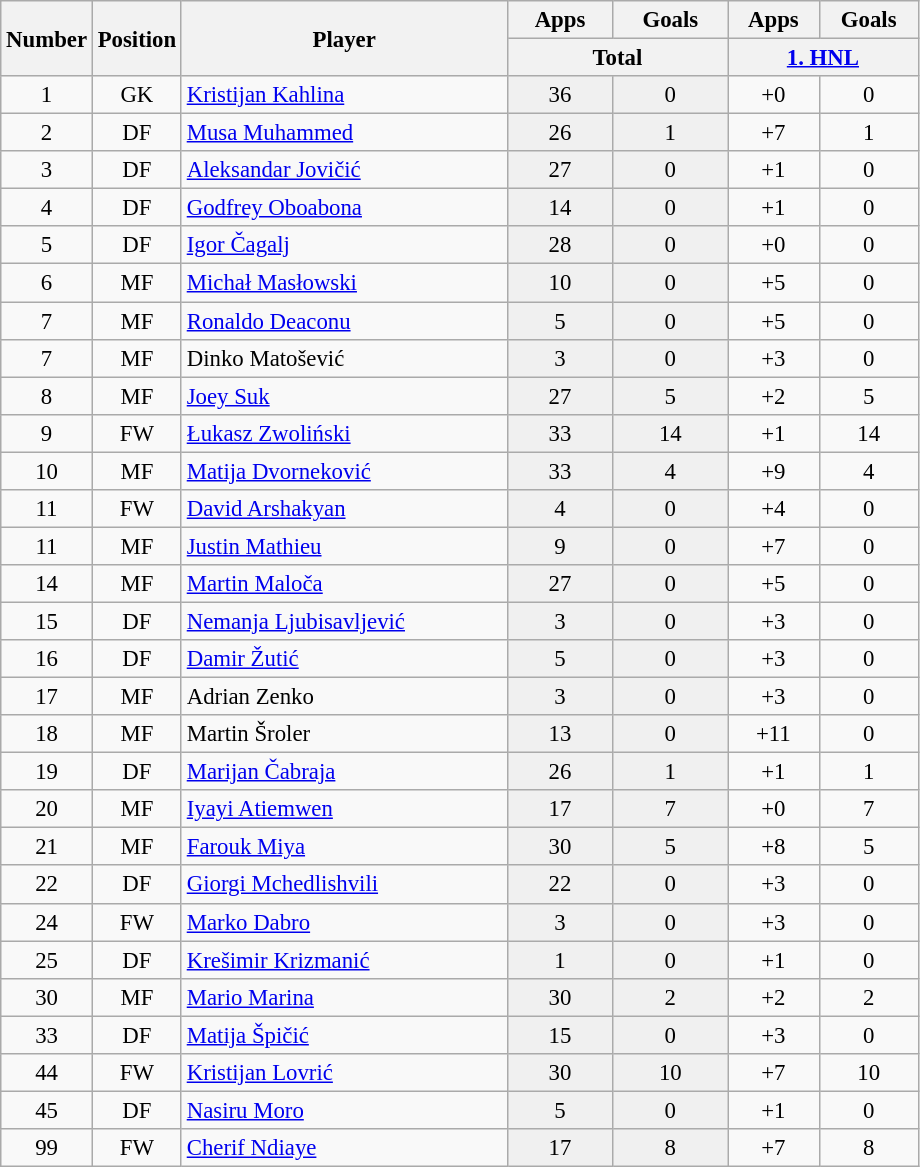<table class="wikitable sortable" style="font-size: 95%; text-align: center;">
<tr>
<th width=40 rowspan="2" align="center">Number</th>
<th width=40 rowspan="2" align="center">Position</th>
<th width=210 rowspan="2" align="center">Player</th>
<th>Apps</th>
<th>Goals</th>
<th>Apps</th>
<th>Goals</th>
</tr>
<tr>
<th class="unsortable" width=140 colspan="2" align="center">Total</th>
<th class="unsortable" width=120 colspan="2" align="center"><a href='#'>1. HNL</a></th>
</tr>
<tr>
<td>1</td>
<td>GK</td>
<td style="text-align:left;"> <a href='#'>Kristijan Kahlina</a></td>
<td style="background: #F0F0F0">36</td>
<td style="background: #F0F0F0">0</td>
<td>+0</td>
<td>0</td>
</tr>
<tr>
<td>2</td>
<td>DF</td>
<td style="text-align:left;"> <a href='#'>Musa Muhammed</a></td>
<td style="background: #F0F0F0">26</td>
<td style="background: #F0F0F0">1</td>
<td>+7</td>
<td>1</td>
</tr>
<tr>
<td>3</td>
<td>DF</td>
<td style="text-align:left;"> <a href='#'>Aleksandar Jovičić</a></td>
<td style="background: #F0F0F0">27</td>
<td style="background: #F0F0F0">0</td>
<td>+1</td>
<td>0</td>
</tr>
<tr>
<td>4</td>
<td>DF</td>
<td style="text-align:left;"> <a href='#'>Godfrey Oboabona</a></td>
<td style="background: #F0F0F0">14</td>
<td style="background: #F0F0F0">0</td>
<td>+1</td>
<td>0</td>
</tr>
<tr>
<td>5</td>
<td>DF</td>
<td style="text-align:left;"> <a href='#'>Igor Čagalj</a></td>
<td style="background: #F0F0F0">28</td>
<td style="background: #F0F0F0">0</td>
<td>+0</td>
<td>0</td>
</tr>
<tr>
<td>6</td>
<td>MF</td>
<td style="text-align:left;"> <a href='#'>Michał Masłowski</a></td>
<td style="background: #F0F0F0">10</td>
<td style="background: #F0F0F0">0</td>
<td>+5</td>
<td>0</td>
</tr>
<tr>
<td>7</td>
<td>MF</td>
<td style="text-align:left;"> <a href='#'>Ronaldo Deaconu</a></td>
<td style="background: #F0F0F0">5</td>
<td style="background: #F0F0F0">0</td>
<td>+5</td>
<td>0</td>
</tr>
<tr>
<td>7</td>
<td>MF</td>
<td style="text-align:left;"> Dinko Matošević</td>
<td style="background: #F0F0F0">3</td>
<td style="background: #F0F0F0">0</td>
<td>+3</td>
<td>0</td>
</tr>
<tr>
<td>8</td>
<td>MF</td>
<td style="text-align:left;"> <a href='#'>Joey Suk</a></td>
<td style="background: #F0F0F0">27</td>
<td style="background: #F0F0F0">5</td>
<td>+2</td>
<td>5</td>
</tr>
<tr>
<td>9</td>
<td>FW</td>
<td style="text-align:left;"> <a href='#'>Łukasz Zwoliński</a></td>
<td style="background: #F0F0F0">33</td>
<td style="background: #F0F0F0">14</td>
<td>+1</td>
<td>14</td>
</tr>
<tr>
<td>10</td>
<td>MF</td>
<td style="text-align:left;"> <a href='#'>Matija Dvorneković</a></td>
<td style="background: #F0F0F0">33</td>
<td style="background: #F0F0F0">4</td>
<td>+9</td>
<td>4</td>
</tr>
<tr>
<td>11</td>
<td>FW</td>
<td style="text-align:left;"> <a href='#'>David Arshakyan</a></td>
<td style="background: #F0F0F0">4</td>
<td style="background: #F0F0F0">0</td>
<td>+4</td>
<td>0</td>
</tr>
<tr>
<td>11</td>
<td>MF</td>
<td style="text-align:left;"> <a href='#'>Justin Mathieu</a></td>
<td style="background: #F0F0F0">9</td>
<td style="background: #F0F0F0">0</td>
<td>+7</td>
<td>0</td>
</tr>
<tr>
<td>14</td>
<td>MF</td>
<td style="text-align:left;"> <a href='#'>Martin Maloča</a></td>
<td style="background: #F0F0F0">27</td>
<td style="background: #F0F0F0">0</td>
<td>+5</td>
<td>0</td>
</tr>
<tr>
<td>15</td>
<td>DF</td>
<td style="text-align:left;"> <a href='#'>Nemanja Ljubisavljević</a></td>
<td style="background: #F0F0F0">3</td>
<td style="background: #F0F0F0">0</td>
<td>+3</td>
<td>0</td>
</tr>
<tr>
<td>16</td>
<td>DF</td>
<td style="text-align:left;"> <a href='#'>Damir Žutić</a></td>
<td style="background: #F0F0F0">5</td>
<td style="background: #F0F0F0">0</td>
<td>+3</td>
<td>0</td>
</tr>
<tr>
<td>17</td>
<td>MF</td>
<td style="text-align:left;"> Adrian Zenko</td>
<td style="background: #F0F0F0">3</td>
<td style="background: #F0F0F0">0</td>
<td>+3</td>
<td>0</td>
</tr>
<tr>
<td>18</td>
<td>MF</td>
<td style="text-align:left;"> Martin Šroler</td>
<td style="background: #F0F0F0">13</td>
<td style="background: #F0F0F0">0</td>
<td>+11</td>
<td>0</td>
</tr>
<tr>
<td>19</td>
<td>DF</td>
<td style="text-align:left;"> <a href='#'>Marijan Čabraja</a></td>
<td style="background: #F0F0F0">26</td>
<td style="background: #F0F0F0">1</td>
<td>+1</td>
<td>1</td>
</tr>
<tr>
<td>20</td>
<td>MF</td>
<td style="text-align:left;"> <a href='#'>Iyayi Atiemwen</a></td>
<td style="background: #F0F0F0">17</td>
<td style="background: #F0F0F0">7</td>
<td>+0</td>
<td>7</td>
</tr>
<tr>
<td>21</td>
<td>MF</td>
<td style="text-align:left;"> <a href='#'>Farouk Miya</a></td>
<td style="background: #F0F0F0">30</td>
<td style="background: #F0F0F0">5</td>
<td>+8</td>
<td>5</td>
</tr>
<tr>
<td>22</td>
<td>DF</td>
<td style="text-align:left;"> <a href='#'>Giorgi Mchedlishvili</a></td>
<td style="background: #F0F0F0">22</td>
<td style="background: #F0F0F0">0</td>
<td>+3</td>
<td>0</td>
</tr>
<tr>
<td>24</td>
<td>FW</td>
<td style="text-align:left;"> <a href='#'>Marko Dabro</a></td>
<td style="background: #F0F0F0">3</td>
<td style="background: #F0F0F0">0</td>
<td>+3</td>
<td>0</td>
</tr>
<tr>
<td>25</td>
<td>DF</td>
<td style="text-align:left;"> <a href='#'>Krešimir Krizmanić</a></td>
<td style="background: #F0F0F0">1</td>
<td style="background: #F0F0F0">0</td>
<td>+1</td>
<td>0</td>
</tr>
<tr>
<td>30</td>
<td>MF</td>
<td style="text-align:left;"> <a href='#'>Mario Marina</a></td>
<td style="background: #F0F0F0">30</td>
<td style="background: #F0F0F0">2</td>
<td>+2</td>
<td>2</td>
</tr>
<tr>
<td>33</td>
<td>DF</td>
<td style="text-align:left;"> <a href='#'>Matija Špičić</a></td>
<td style="background: #F0F0F0">15</td>
<td style="background: #F0F0F0">0</td>
<td>+3</td>
<td>0</td>
</tr>
<tr>
<td>44</td>
<td>FW</td>
<td style="text-align:left;"> <a href='#'>Kristijan Lovrić</a></td>
<td style="background: #F0F0F0">30</td>
<td style="background: #F0F0F0">10</td>
<td>+7</td>
<td>10</td>
</tr>
<tr>
<td>45</td>
<td>DF</td>
<td style="text-align:left;"> <a href='#'>Nasiru Moro</a></td>
<td style="background: #F0F0F0">5</td>
<td style="background: #F0F0F0">0</td>
<td>+1</td>
<td>0</td>
</tr>
<tr>
<td>99</td>
<td>FW</td>
<td style="text-align:left;"> <a href='#'>Cherif Ndiaye</a></td>
<td style="background: #F0F0F0">17</td>
<td style="background: #F0F0F0">8</td>
<td>+7</td>
<td>8</td>
</tr>
</table>
